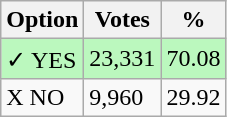<table class="wikitable">
<tr>
<th>Option</th>
<th>Votes</th>
<th>%</th>
</tr>
<tr>
<td style=background:#bbf8be>✓ YES</td>
<td style=background:#bbf8be>23,331</td>
<td style=background:#bbf8be>70.08</td>
</tr>
<tr>
<td>X NO</td>
<td>9,960</td>
<td>29.92</td>
</tr>
</table>
